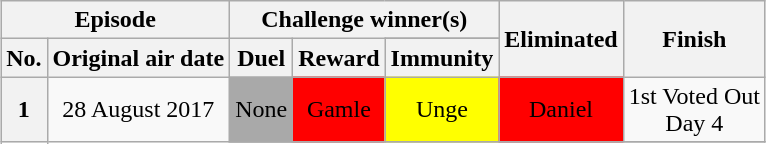<table class="wikitable" style="margin:auto; text-align:center">
<tr>
<th colspan=2>Episode</th>
<th colspan=3>Challenge winner(s)</th>
<th rowspan=3>Eliminated</th>
<th rowspan=3>Finish</th>
</tr>
<tr>
<th rowspan="2">No.</th>
<th rowspan="2">Original air date</th>
<th rowspan="2">Duel</th>
<th rowspan="2">Reward</th>
</tr>
<tr>
<th>Immunity</th>
</tr>
<tr>
<th scope="row" align="left" rowspan="2">1</th>
<td rowspan="2">28 August 2017</td>
<td bgcolor="darkgray">None</td>
<td bgcolor="red">Gamle</td>
<td bgcolor="yellow">Unge</td>
<td bgcolor="red">Daniel</td>
<td>1st Voted Out<br>Day 4</td>
</tr>
<tr>
</tr>
</table>
